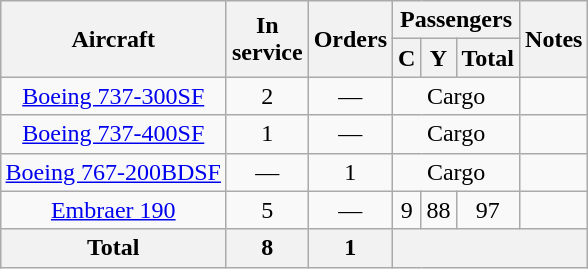<table class="wikitable" style="margin:0.5em auto; text-align:center">
<tr>
<th rowspan=2>Aircraft</th>
<th rowspan=2>In <br> service</th>
<th rowspan=2>Orders</th>
<th colspan=3>Passengers</th>
<th rowspan=2>Notes</th>
</tr>
<tr>
<th><abbr>C</abbr></th>
<th><abbr>Y</abbr></th>
<th>Total</th>
</tr>
<tr>
<td><a href='#'>Boeing 737-300SF</a></td>
<td>2</td>
<td>—</td>
<td colspan=3>Cargo</td>
<td></td>
</tr>
<tr>
<td><a href='#'>Boeing 737-400SF</a></td>
<td>1</td>
<td>—</td>
<td colspan=3>Cargo</td>
<td></td>
</tr>
<tr>
<td><a href='#'>Boeing 767-200BDSF</a></td>
<td>—</td>
<td>1</td>
<td colspan=3>Cargo</td>
<td></td>
</tr>
<tr>
<td><a href='#'>Embraer 190</a></td>
<td>5</td>
<td>—</td>
<td>9</td>
<td>88</td>
<td>97</td>
<td></td>
</tr>
<tr>
<th>Total</th>
<th>8</th>
<th>1</th>
<th colspan=4></th>
</tr>
</table>
